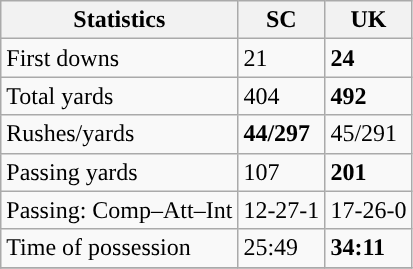<table class="wikitable" style="float: left;">
<tr>
<th>Statistics</th>
<th>SC</th>
<th>UK</th>
</tr>
<tr>
<td>First downs</td>
<td>21</td>
<td><strong>24</strong></td>
</tr>
<tr>
<td>Total yards</td>
<td>404</td>
<td><strong>492</strong></td>
</tr>
<tr>
<td>Rushes/yards</td>
<td><strong>44/297</strong></td>
<td>45/291</td>
</tr>
<tr>
<td>Passing yards</td>
<td>107</td>
<td><strong>201</strong></td>
</tr>
<tr>
<td>Passing: Comp–Att–Int</td>
<td>12-27-1</td>
<td>17-26-0</td>
</tr>
<tr>
<td>Time of possession</td>
<td>25:49</td>
<td><strong>34:11</strong></td>
</tr>
<tr>
</tr>
</table>
